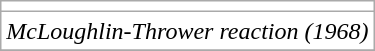<table align="center"  class="wikitable" style="background-color:white;">
<tr>
<td></td>
</tr>
<tr>
<td><em>McLoughlin-Thrower reaction (1968)</em></td>
</tr>
<tr>
</tr>
</table>
